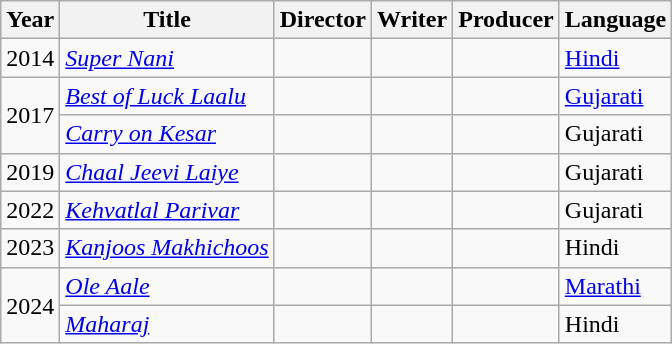<table class="wikitable sortable">
<tr>
<th>Year</th>
<th><strong>Title</strong></th>
<th><strong>Director</strong></th>
<th><strong>Writer</strong></th>
<th><strong>Producer</strong></th>
<th>Language</th>
</tr>
<tr>
<td>2014</td>
<td><em><a href='#'>Super Nani</a></em></td>
<td></td>
<td></td>
<td></td>
<td><a href='#'>Hindi</a></td>
</tr>
<tr>
<td rowspan="2">2017</td>
<td><em><a href='#'>Best of Luck Laalu</a></em></td>
<td></td>
<td></td>
<td></td>
<td><a href='#'>Gujarati</a></td>
</tr>
<tr>
<td><a href='#'><em>Carry on Kesar</em></a></td>
<td></td>
<td></td>
<td></td>
<td>Gujarati</td>
</tr>
<tr>
<td>2019</td>
<td><a href='#'><em>Chaal Jeevi Laiye</em></a></td>
<td></td>
<td></td>
<td></td>
<td>Gujarati</td>
</tr>
<tr>
<td>2022</td>
<td><em><a href='#'>Kehvatlal Parivar</a></em></td>
<td></td>
<td></td>
<td></td>
<td>Gujarati</td>
</tr>
<tr>
<td>2023</td>
<td><em><a href='#'>Kanjoos Makhichoos</a></em></td>
<td></td>
<td></td>
<td></td>
<td>Hindi</td>
</tr>
<tr>
<td rowspan="2">2024</td>
<td><em><a href='#'>Ole Aale</a></em></td>
<td></td>
<td></td>
<td></td>
<td><a href='#'>Marathi</a></td>
</tr>
<tr>
<td><a href='#'><em>Maharaj</em></a></td>
<td></td>
<td></td>
<td></td>
<td>Hindi</td>
</tr>
</table>
